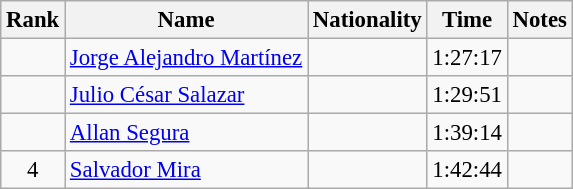<table class="wikitable sortable" style="text-align:center;font-size:95%">
<tr>
<th>Rank</th>
<th>Name</th>
<th>Nationality</th>
<th>Time</th>
<th>Notes</th>
</tr>
<tr>
<td></td>
<td align=left><a href='#'>Jorge Alejandro Martínez</a></td>
<td align=left></td>
<td>1:27:17</td>
<td></td>
</tr>
<tr>
<td></td>
<td align=left><a href='#'>Julio César Salazar</a></td>
<td align=left></td>
<td>1:29:51</td>
<td></td>
</tr>
<tr>
<td></td>
<td align=left><a href='#'>Allan Segura</a></td>
<td align=left></td>
<td>1:39:14</td>
<td></td>
</tr>
<tr>
<td>4</td>
<td align=left><a href='#'>Salvador Mira</a></td>
<td align=left></td>
<td>1:42:44</td>
<td></td>
</tr>
</table>
